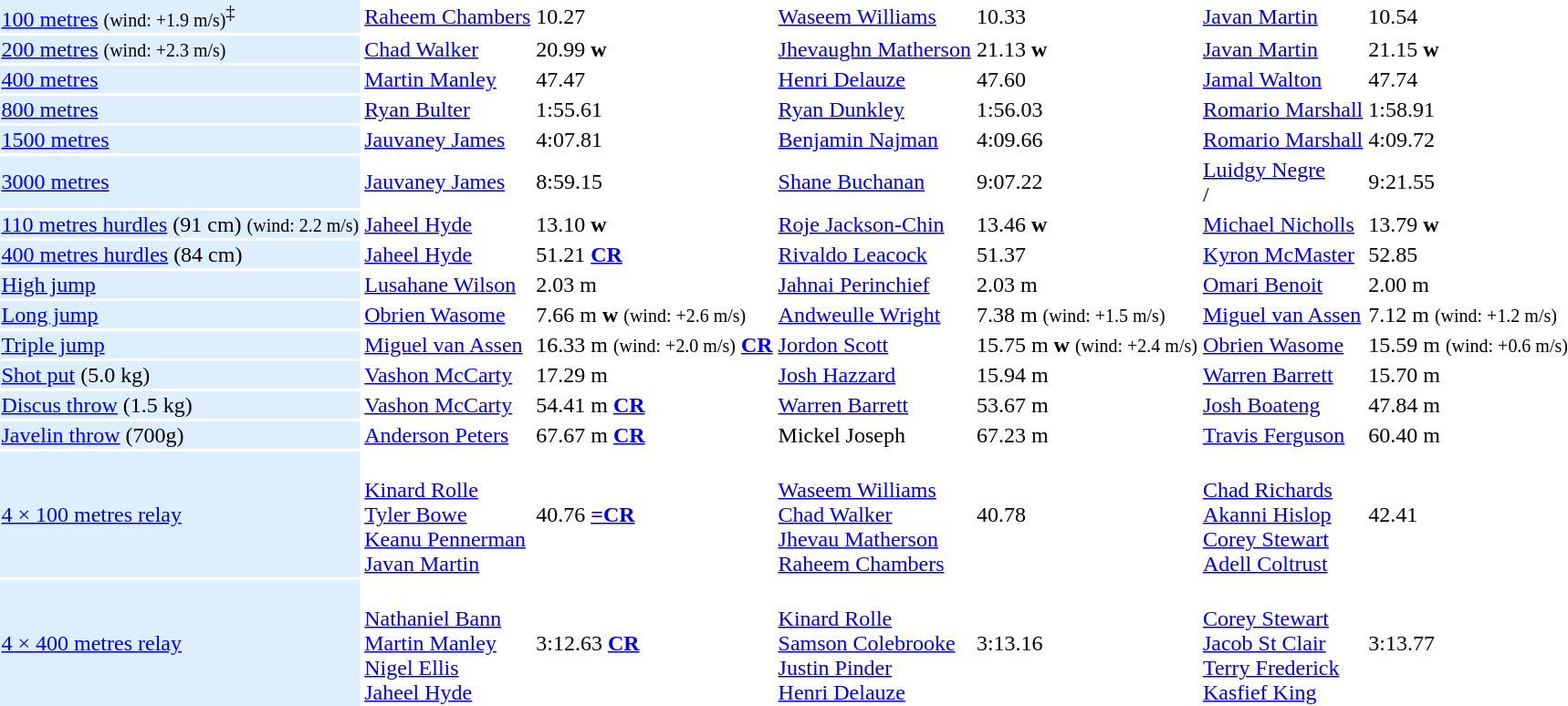<table>
<tr>
<td bgcolor = DDEEFF><a href='#'>100 metres</a> <small>(wind: +1.9 m/s)</small><sup>‡</sup></td>
<td align=left><a href='#'>Raheem Chambers</a> <br> </td>
<td>10.27</td>
<td align=left><a href='#'>Waseem Williams</a> <br> </td>
<td>10.33</td>
<td align=left><a href='#'>Javan Martin</a> <br> </td>
<td>10.54</td>
</tr>
<tr>
<td bgcolor = DDEEFF><a href='#'>200 metres</a> <small>(wind: +2.3 m/s)</small></td>
<td align=left><a href='#'>Chad Walker</a> <br> </td>
<td>20.99 <strong>w</strong></td>
<td align=left><a href='#'>Jhevaughn Matherson</a> <br> </td>
<td>21.13 <strong>w</strong></td>
<td align=left><a href='#'>Javan Martin</a> <br> </td>
<td>21.15 <strong>w</strong></td>
</tr>
<tr>
<td bgcolor = DDEEFF><a href='#'>400 metres</a></td>
<td align=left><a href='#'>Martin Manley</a> <br> </td>
<td>47.47</td>
<td align=left><a href='#'>Henri Delauze</a> <br> </td>
<td>47.60</td>
<td align=left><a href='#'>Jamal Walton</a> <br> </td>
<td>47.74</td>
</tr>
<tr>
<td bgcolor = DDEEFF><a href='#'>800 metres</a></td>
<td align=left><a href='#'>Ryan Bulter</a> <br> </td>
<td>1:55.61</td>
<td align=left><a href='#'>Ryan Dunkley</a> <br> </td>
<td>1:56.03</td>
<td align=left><a href='#'>Romario Marshall</a> <br> </td>
<td>1:58.91</td>
</tr>
<tr>
<td bgcolor = DDEEFF><a href='#'>1500 metres</a></td>
<td align=left><a href='#'>Jauvaney James</a> <br> </td>
<td>4:07.81</td>
<td align=left><a href='#'>Benjamin Najman</a> <br> </td>
<td>4:09.66</td>
<td align=left><a href='#'>Romario Marshall</a> <br> </td>
<td>4:09.72</td>
</tr>
<tr>
<td bgcolor = DDEEFF><a href='#'>3000 metres</a></td>
<td align=left><a href='#'>Jauvaney James</a> <br> </td>
<td>8:59.15</td>
<td align=left><a href='#'>Shane Buchanan</a> <br> </td>
<td>9:07.22</td>
<td align=left><a href='#'>Luidgy Negre</a> <br> /</td>
<td>9:21.55</td>
</tr>
<tr>
<td bgcolor = DDEEFF><a href='#'>110 metres hurdles</a> (91 cm) <small>(wind: 2.2 m/s)</small></td>
<td align=left><a href='#'>Jaheel Hyde</a> <br> </td>
<td>13.10 <strong>w</strong></td>
<td align=left><a href='#'>Roje Jackson-Chin</a> <br> </td>
<td>13.46 <strong>w</strong></td>
<td align=left><a href='#'>Michael Nicholls</a> <br> </td>
<td>13.79 <strong>w</strong></td>
</tr>
<tr>
<td bgcolor = DDEEFF><a href='#'>400 metres hurdles</a> (84 cm)</td>
<td align=left><a href='#'>Jaheel Hyde</a> <br> </td>
<td>51.21 <strong><a href='#'>CR</a></strong></td>
<td align=left><a href='#'>Rivaldo Leacock</a> <br> </td>
<td>51.37</td>
<td align=left><a href='#'>Kyron McMaster</a> <br> </td>
<td>52.85</td>
</tr>
<tr>
<td bgcolor = DDEEFF><a href='#'>High jump</a></td>
<td align=left><a href='#'>Lusahane Wilson</a> <br> </td>
<td>2.03 m</td>
<td align=left><a href='#'>Jahnai Perinchief</a> <br> </td>
<td>2.03 m</td>
<td align=left><a href='#'>Omari Benoit</a> <br> </td>
<td>2.00 m</td>
</tr>
<tr>
<td bgcolor = DDEEFF><a href='#'>Long jump</a></td>
<td align=left><a href='#'>Obrien Wasome</a> <br> </td>
<td>7.66 m <strong>w</strong> <small>(wind: +2.6 m/s)</small></td>
<td align=left><a href='#'>Andweulle Wright</a> <br> </td>
<td>7.38 m <small>(wind: +1.5 m/s)</small></td>
<td align=left><a href='#'>Miguel van Assen</a> <br> </td>
<td>7.12 m <small>(wind: +1.2 m/s)</small></td>
</tr>
<tr>
<td bgcolor = DDEEFF><a href='#'>Triple jump</a></td>
<td align=left><a href='#'>Miguel van Assen</a> <br> </td>
<td>16.33 m <small>(wind: +2.0 m/s)</small> <strong><a href='#'>CR</a></strong></td>
<td align=left><a href='#'>Jordon Scott</a> <br> </td>
<td>15.75 m <strong>w</strong> <small>(wind: +2.4 m/s)</small></td>
<td align=left><a href='#'>Obrien Wasome</a> <br> </td>
<td>15.59 m <small>(wind: +0.6 m/s)</small></td>
</tr>
<tr>
<td bgcolor = DDEEFF><a href='#'>Shot put</a> (5.0 kg)</td>
<td align=left><a href='#'>Vashon McCarty</a> <br> </td>
<td>17.29 m</td>
<td align=left><a href='#'>Josh Hazzard</a> <br> </td>
<td>15.94 m</td>
<td align=left><a href='#'>Warren Barrett</a> <br> </td>
<td>15.70 m</td>
</tr>
<tr>
<td bgcolor = DDEEFF><a href='#'>Discus throw</a> (1.5 kg)</td>
<td align=left><a href='#'>Vashon McCarty</a> <br> </td>
<td>54.41 m <strong><a href='#'>CR</a></strong></td>
<td align=left><a href='#'>Warren Barrett</a> <br> </td>
<td>53.67 m</td>
<td align=left><a href='#'>Josh Boateng</a> <br> </td>
<td>47.84 m</td>
</tr>
<tr>
<td bgcolor = DDEEFF><a href='#'>Javelin throw</a> (700g)</td>
<td align=left><a href='#'>Anderson Peters</a> <br> </td>
<td>67.67 m <strong><a href='#'>CR</a></strong></td>
<td align=left>Mickel Joseph <br> </td>
<td>67.23 m</td>
<td align=left><a href='#'>Travis Ferguson</a> <br> </td>
<td>60.40 m</td>
</tr>
<tr>
<td bgcolor = DDEEFF><a href='#'>4 × 100 metres relay</a></td>
<td align=left><br> <a href='#'>Kinard Rolle</a> <br> <a href='#'>Tyler Bowe</a> <br> <a href='#'>Keanu Pennerman</a> <br> <a href='#'>Javan Martin</a></td>
<td>40.76 <strong><a href='#'>=CR</a></strong></td>
<td align=left><br> <a href='#'>Waseem Williams</a> <br> <a href='#'>Chad Walker</a> <br> <a href='#'>Jhevau Matherson</a> <br> <a href='#'>Raheem Chambers</a></td>
<td>40.78</td>
<td align=left><br> <a href='#'>Chad Richards</a> <br> <a href='#'>Akanni Hislop</a> <br> <a href='#'>Corey Stewart</a> <br> <a href='#'>Adell Coltrust</a></td>
<td>42.41</td>
</tr>
<tr>
<td bgcolor = DDEEFF><a href='#'>4 × 400 metres relay</a></td>
<td align=left> <br> <a href='#'>Nathaniel Bann</a>  <br> <a href='#'>Martin Manley</a>  <br> <a href='#'>Nigel Ellis</a>  <br> <a href='#'>Jaheel Hyde</a></td>
<td>3:12.63 <strong><a href='#'>CR</a></strong></td>
<td align=left> <br> <a href='#'>Kinard Rolle</a>  <br> <a href='#'>Samson Colebrooke</a>  <br> <a href='#'>Justin Pinder</a>  <br> <a href='#'>Henri Delauze</a></td>
<td>3:13.16</td>
<td align=left> <br> <a href='#'>Corey Stewart</a>  <br> <a href='#'>Jacob St Clair</a>  <br> <a href='#'>Terry Frederick</a>  <br> <a href='#'>Kasfief King</a></td>
<td>3:13.77</td>
</tr>
</table>
